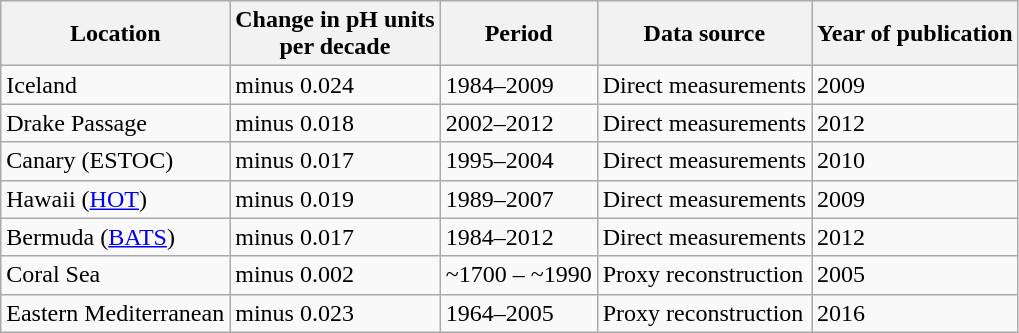<table class="wikitable sortable">
<tr>
<th>Location</th>
<th>Change in pH units<br>per decade</th>
<th>Period</th>
<th>Data source</th>
<th>Year of publication</th>
</tr>
<tr>
<td>Iceland</td>
<td>minus 0.024</td>
<td>1984–2009</td>
<td>Direct measurements</td>
<td>2009</td>
</tr>
<tr>
<td>Drake Passage</td>
<td>minus 0.018</td>
<td>2002–2012</td>
<td>Direct measurements</td>
<td>2012</td>
</tr>
<tr>
<td>Canary (ESTOC)</td>
<td>minus 0.017</td>
<td>1995–2004</td>
<td>Direct measurements</td>
<td>2010</td>
</tr>
<tr>
<td>Hawaii (<a href='#'>HOT</a>)</td>
<td>minus 0.019</td>
<td>1989–2007</td>
<td>Direct measurements</td>
<td>2009</td>
</tr>
<tr>
<td>Bermuda (<a href='#'>BATS</a>)</td>
<td>minus 0.017</td>
<td>1984–2012</td>
<td>Direct measurements</td>
<td>2012</td>
</tr>
<tr>
<td>Coral Sea</td>
<td>minus 0.002</td>
<td>~1700 – ~1990</td>
<td>Proxy reconstruction</td>
<td>2005</td>
</tr>
<tr>
<td>Eastern Mediterranean</td>
<td>minus 0.023</td>
<td>1964–2005</td>
<td>Proxy reconstruction</td>
<td>2016</td>
</tr>
</table>
